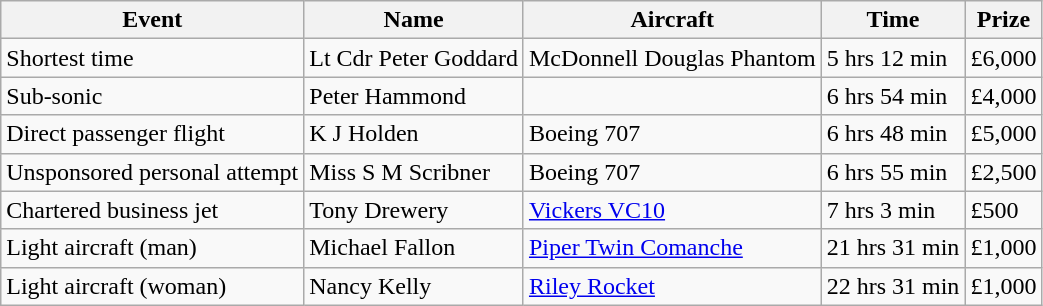<table class="wikitable">
<tr>
<th>Event</th>
<th>Name</th>
<th>Aircraft</th>
<th>Time</th>
<th>Prize</th>
</tr>
<tr>
<td>Shortest time</td>
<td>Lt Cdr Peter Goddard</td>
<td>McDonnell Douglas Phantom</td>
<td>5 hrs 12 min</td>
<td>£6,000</td>
</tr>
<tr>
<td>Sub-sonic</td>
<td>Peter Hammond</td>
<td></td>
<td>6 hrs 54 min</td>
<td>£4,000</td>
</tr>
<tr>
<td>Direct passenger flight</td>
<td>K J Holden</td>
<td>Boeing 707</td>
<td>6 hrs 48 min</td>
<td>£5,000</td>
</tr>
<tr>
<td>Unsponsored personal attempt</td>
<td>Miss S M Scribner</td>
<td>Boeing 707</td>
<td>6 hrs 55 min</td>
<td>£2,500</td>
</tr>
<tr>
<td>Chartered business jet</td>
<td>Tony Drewery</td>
<td><a href='#'>Vickers VC10</a></td>
<td>7 hrs 3 min</td>
<td>£500</td>
</tr>
<tr>
<td>Light aircraft (man)</td>
<td>Michael Fallon</td>
<td><a href='#'>Piper Twin Comanche</a></td>
<td>21 hrs 31 min</td>
<td>£1,000</td>
</tr>
<tr>
<td>Light aircraft (woman)</td>
<td>Nancy Kelly</td>
<td><a href='#'>Riley Rocket</a></td>
<td>22 hrs 31 min</td>
<td>£1,000</td>
</tr>
</table>
